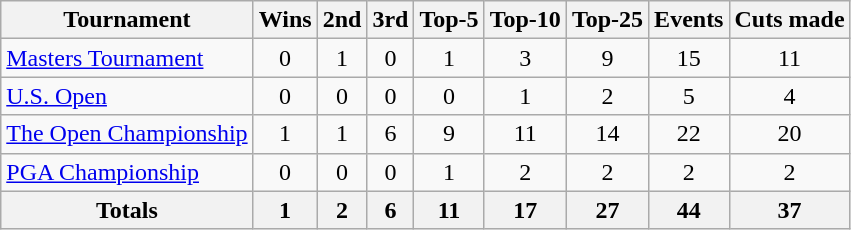<table class=wikitable style=text-align:center>
<tr>
<th>Tournament</th>
<th>Wins</th>
<th>2nd</th>
<th>3rd</th>
<th>Top-5</th>
<th>Top-10</th>
<th>Top-25</th>
<th>Events</th>
<th>Cuts made</th>
</tr>
<tr>
<td align=left><a href='#'>Masters Tournament</a></td>
<td>0</td>
<td>1</td>
<td>0</td>
<td>1</td>
<td>3</td>
<td>9</td>
<td>15</td>
<td>11</td>
</tr>
<tr>
<td align=left><a href='#'>U.S. Open</a></td>
<td>0</td>
<td>0</td>
<td>0</td>
<td>0</td>
<td>1</td>
<td>2</td>
<td>5</td>
<td>4</td>
</tr>
<tr>
<td align=left><a href='#'>The Open Championship</a></td>
<td>1</td>
<td>1</td>
<td>6</td>
<td>9</td>
<td>11</td>
<td>14</td>
<td>22</td>
<td>20</td>
</tr>
<tr>
<td align=left><a href='#'>PGA Championship</a></td>
<td>0</td>
<td>0</td>
<td>0</td>
<td>1</td>
<td>2</td>
<td>2</td>
<td>2</td>
<td>2</td>
</tr>
<tr>
<th>Totals</th>
<th>1</th>
<th>2</th>
<th>6</th>
<th>11</th>
<th>17</th>
<th>27</th>
<th>44</th>
<th>37</th>
</tr>
</table>
